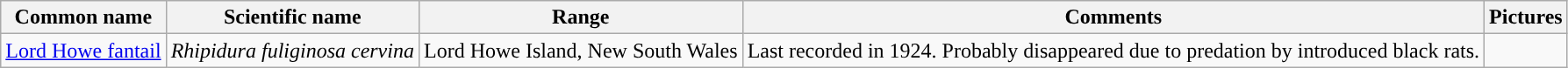<table class="wikitable">
<tr>
<th>Common name</th>
<th>Scientific name</th>
<th>Range</th>
<th class="unsortable">Comments</th>
<th class="unsortable">Pictures</th>
</tr>
<tr>
<td><a href='#'>Lord Howe fantail</a></td>
<td><em>Rhipidura fuliginosa cervina</em></td>
<td>Lord Howe Island, New South Wales</td>
<td>Last recorded in 1924. Probably disappeared due to predation by introduced black rats.</td>
<td></td>
</tr>
</table>
